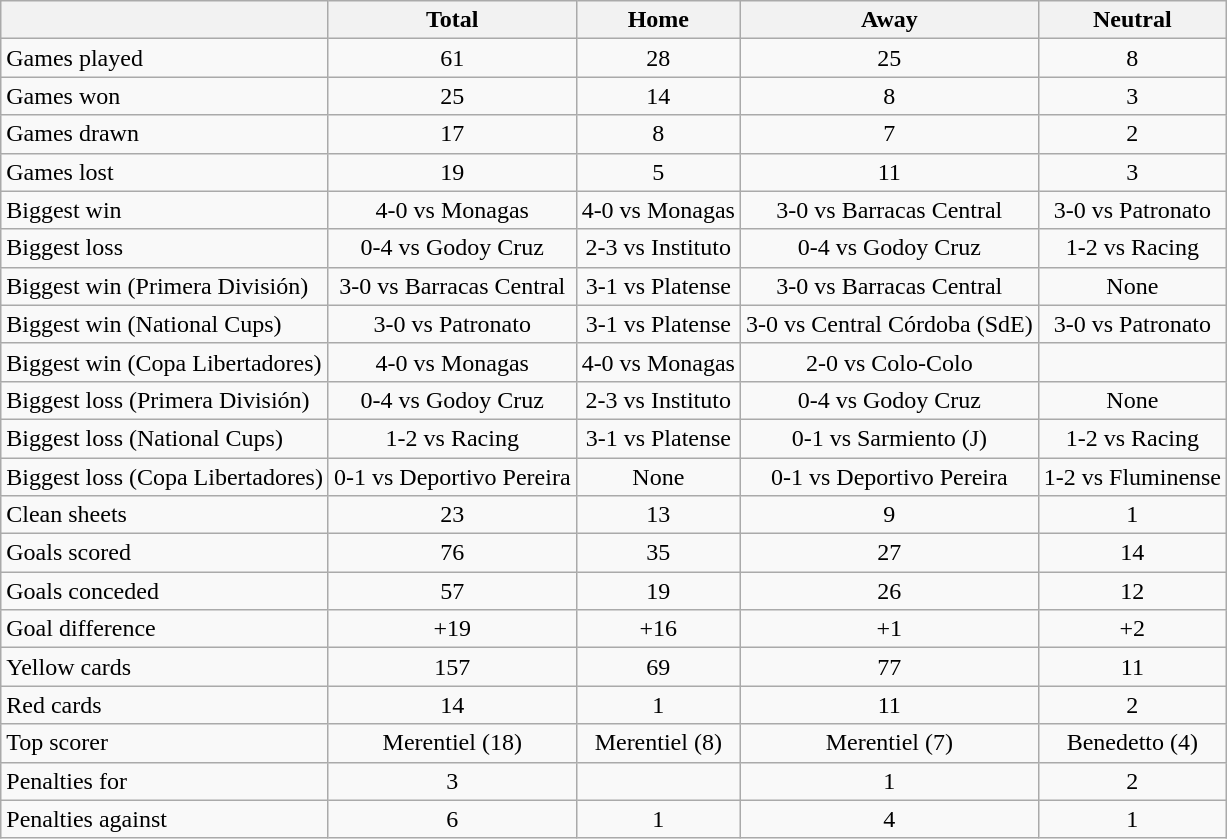<table class="wikitable" style="text-align: center;">
<tr>
<th></th>
<th>Total</th>
<th>Home</th>
<th>Away</th>
<th>Neutral</th>
</tr>
<tr>
<td align=left>Games played</td>
<td>61</td>
<td>28</td>
<td>25</td>
<td>8</td>
</tr>
<tr>
<td align=left>Games won</td>
<td>25</td>
<td>14</td>
<td>8</td>
<td>3</td>
</tr>
<tr>
<td align=left>Games drawn</td>
<td>17</td>
<td>8</td>
<td>7</td>
<td>2</td>
</tr>
<tr>
<td align=left>Games lost</td>
<td>19</td>
<td>5</td>
<td>11</td>
<td>3</td>
</tr>
<tr>
<td align=left>Biggest win</td>
<td>4-0 vs Monagas</td>
<td>4-0 vs Monagas</td>
<td>3-0 vs Barracas Central</td>
<td>3-0 vs Patronato</td>
</tr>
<tr>
<td align=left>Biggest loss</td>
<td>0-4 vs Godoy Cruz</td>
<td>2-3 vs Instituto</td>
<td>0-4 vs Godoy Cruz</td>
<td>1-2 vs Racing</td>
</tr>
<tr>
<td align=left>Biggest win (Primera División)</td>
<td>3-0 vs Barracas Central</td>
<td>3-1 vs Platense</td>
<td>3-0 vs Barracas Central</td>
<td>None</td>
</tr>
<tr>
<td align=left>Biggest win (National Cups)</td>
<td>3-0 vs Patronato</td>
<td>3-1 vs Platense</td>
<td>3-0 vs Central Córdoba (SdE)</td>
<td>3-0 vs Patronato</td>
</tr>
<tr>
<td align=left>Biggest win (Copa Libertadores)</td>
<td>4-0 vs Monagas</td>
<td>4-0 vs Monagas</td>
<td>2-0 vs Colo-Colo</td>
<td></td>
</tr>
<tr>
<td align=left>Biggest loss (Primera División)</td>
<td>0-4 vs Godoy Cruz</td>
<td>2-3 vs Instituto</td>
<td>0-4 vs Godoy Cruz</td>
<td>None</td>
</tr>
<tr>
<td align=left>Biggest loss (National Cups)</td>
<td>1-2 vs Racing</td>
<td>3-1 vs Platense</td>
<td>0-1 vs Sarmiento (J)</td>
<td>1-2 vs Racing</td>
</tr>
<tr>
<td align=left>Biggest loss (Copa Libertadores)</td>
<td>0-1 vs Deportivo Pereira</td>
<td>None</td>
<td>0-1 vs Deportivo Pereira</td>
<td>1-2 vs Fluminense</td>
</tr>
<tr>
<td align=left>Clean sheets</td>
<td>23</td>
<td>13</td>
<td>9</td>
<td>1</td>
</tr>
<tr>
<td align=left>Goals scored</td>
<td>76</td>
<td>35</td>
<td>27</td>
<td>14</td>
</tr>
<tr>
<td align=left>Goals conceded</td>
<td>57</td>
<td>19</td>
<td>26</td>
<td>12</td>
</tr>
<tr>
<td align=left>Goal difference</td>
<td>+19</td>
<td>+16</td>
<td>+1</td>
<td>+2</td>
</tr>
<tr>
<td align=left>Yellow cards</td>
<td>157</td>
<td>69</td>
<td>77</td>
<td>11</td>
</tr>
<tr>
<td align=left>Red cards</td>
<td>14</td>
<td>1</td>
<td>11</td>
<td>2</td>
</tr>
<tr>
<td align=left>Top scorer</td>
<td>Merentiel (18)</td>
<td> Merentiel (8)</td>
<td>Merentiel (7)</td>
<td>Benedetto (4)</td>
</tr>
<tr>
<td align=left>Penalties for</td>
<td>3</td>
<td></td>
<td>1</td>
<td>2</td>
</tr>
<tr>
<td align=left>Penalties against</td>
<td>6</td>
<td>1</td>
<td>4</td>
<td>1</td>
</tr>
</table>
